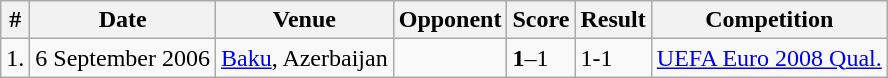<table class="wikitable">
<tr>
<th>#</th>
<th>Date</th>
<th>Venue</th>
<th>Opponent</th>
<th>Score</th>
<th>Result</th>
<th>Competition</th>
</tr>
<tr>
<td>1.</td>
<td>6 September 2006</td>
<td><a href='#'>Baku</a>, Azerbaijan</td>
<td></td>
<td><strong>1</strong>–1</td>
<td>1-1</td>
<td><a href='#'>UEFA Euro 2008 Qual.</a></td>
</tr>
</table>
